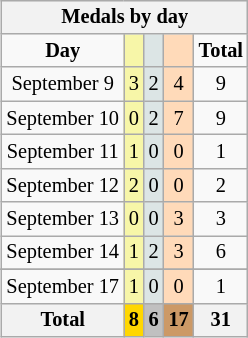<table class="wikitable" style="font-size:85%; float:right">
<tr align=center>
<th colspan=7><strong>Medals by day</strong></th>
</tr>
<tr align=center>
<td><strong>Day</strong></td>
<td style="background:#f7f6a8;"></td>
<td style="background:#dce5e5;"></td>
<td style="background:#ffdab9;"></td>
<td><strong>Total</strong></td>
</tr>
<tr align=center>
<td>September 9</td>
<td style="background:#f7f6a8;">3</td>
<td style="background:#dce5e5;">2</td>
<td style="background:#ffdab9;">4</td>
<td>9</td>
</tr>
<tr align=center>
<td>September 10</td>
<td style="background:#f7f6a8;">0</td>
<td style="background:#dce5e5;">2</td>
<td style="background:#ffdab9;">7</td>
<td>9</td>
</tr>
<tr align=center>
<td>September 11</td>
<td style="background:#f7f6a8;">1</td>
<td style="background:#dce5e5;">0</td>
<td style="background:#ffdab9;">0</td>
<td>1</td>
</tr>
<tr align=center>
<td>September 12</td>
<td style="background:#f7f6a8;">2</td>
<td style="background:#dce5e5;">0</td>
<td style="background:#ffdab9;">0</td>
<td>2</td>
</tr>
<tr align=center>
<td>September 13</td>
<td style="background:#f7f6a8;">0</td>
<td style="background:#dce5e5;">0</td>
<td style="background:#ffdab9;">3</td>
<td>3</td>
</tr>
<tr align=center>
<td>September 14</td>
<td style="background:#f7f6a8;">1</td>
<td style="background:#dce5e5;">2</td>
<td style="background:#ffdab9;">3</td>
<td>6</td>
</tr>
<tr align=center>
</tr>
<tr align=center>
<td>September 17</td>
<td style="background:#f7f6a8;">1</td>
<td style="background:#dce5e5;">0</td>
<td style="background:#ffdab9;">0</td>
<td>1</td>
</tr>
<tr align=center>
<th><strong>Total</strong></th>
<th style="background:gold;"><strong>8</strong></th>
<th style="background:silver;"><strong>6</strong></th>
<th style="background:#c96;"><strong>17</strong></th>
<th><strong>31</strong></th>
</tr>
</table>
